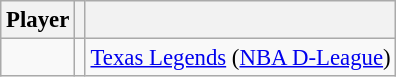<table class="wikitable sortable" style="text-align:left; font-size:95%">
<tr>
<th>Player</th>
<th></th>
<th></th>
</tr>
<tr>
<td></td>
<td></td>
<td><a href='#'>Texas Legends</a> (<a href='#'>NBA D-League</a>)</td>
</tr>
</table>
